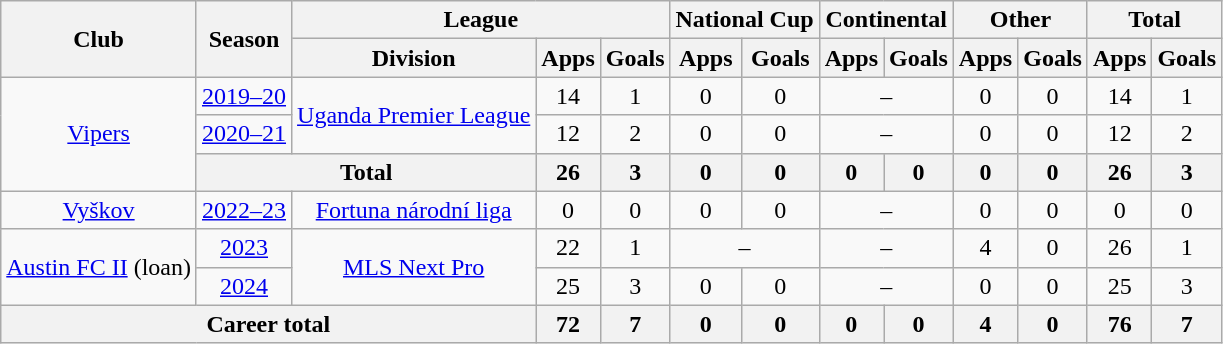<table class="wikitable" style="text-align: center;">
<tr>
<th rowspan=2>Club</th>
<th rowspan=2>Season</th>
<th colspan=3>League</th>
<th colspan=2>National Cup</th>
<th colspan=2>Continental</th>
<th colspan=2>Other</th>
<th colspan=2>Total</th>
</tr>
<tr>
<th>Division</th>
<th>Apps</th>
<th>Goals</th>
<th>Apps</th>
<th>Goals</th>
<th>Apps</th>
<th>Goals</th>
<th>Apps</th>
<th>Goals</th>
<th>Apps</th>
<th>Goals</th>
</tr>
<tr>
<td rowspan=3><a href='#'>Vipers</a></td>
<td><a href='#'>2019–20</a></td>
<td rowspan=2><a href='#'>Uganda Premier League</a></td>
<td>14</td>
<td>1</td>
<td>0</td>
<td>0</td>
<td colspan="2">–</td>
<td>0</td>
<td>0</td>
<td>14</td>
<td>1</td>
</tr>
<tr>
<td><a href='#'>2020–21</a></td>
<td>12</td>
<td>2</td>
<td>0</td>
<td>0</td>
<td colspan="2">–</td>
<td>0</td>
<td>0</td>
<td>12</td>
<td>2</td>
</tr>
<tr>
<th colspan=2><strong>Total</strong></th>
<th>26</th>
<th>3</th>
<th>0</th>
<th>0</th>
<th>0</th>
<th>0</th>
<th>0</th>
<th>0</th>
<th>26</th>
<th>3</th>
</tr>
<tr>
<td><a href='#'>Vyškov</a></td>
<td><a href='#'>2022–23</a></td>
<td><a href='#'>Fortuna národní liga</a></td>
<td>0</td>
<td>0</td>
<td>0</td>
<td>0</td>
<td colspan=2>–</td>
<td>0</td>
<td>0</td>
<td>0</td>
<td>0</td>
</tr>
<tr>
<td rowspan=2><a href='#'>Austin FC II</a> (loan)</td>
<td><a href='#'>2023</a></td>
<td rowspan=2><a href='#'>MLS Next Pro</a></td>
<td>22</td>
<td>1</td>
<td colspan=2>–</td>
<td colspan=2>–</td>
<td>4</td>
<td>0</td>
<td>26</td>
<td>1</td>
</tr>
<tr>
<td><a href='#'>2024</a></td>
<td>25</td>
<td>3</td>
<td>0</td>
<td>0</td>
<td colspan=2>–</td>
<td>0</td>
<td>0</td>
<td>25</td>
<td>3</td>
</tr>
<tr>
<th colspan=3><strong>Career total</strong></th>
<th>72</th>
<th>7</th>
<th>0</th>
<th>0</th>
<th>0</th>
<th>0</th>
<th>4</th>
<th>0</th>
<th>76</th>
<th>7</th>
</tr>
</table>
